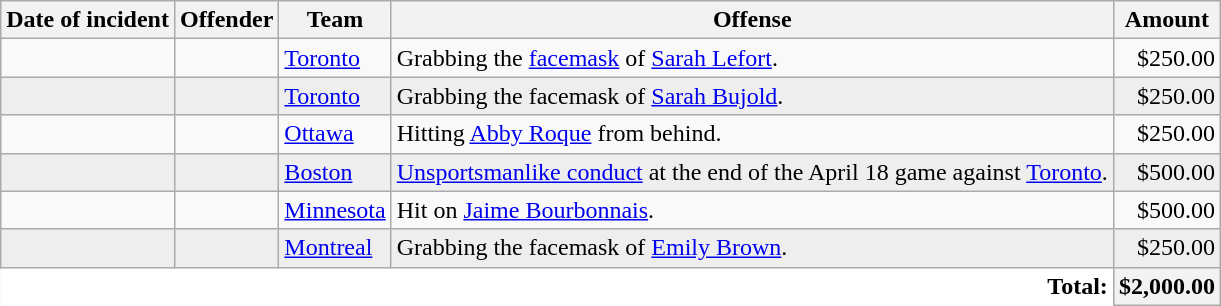<table class="wikitable sortable" style="border:0;">
<tr>
<th>Date of incident</th>
<th>Offender</th>
<th>Team</th>
<th>Offense</th>
<th>Amount</th>
</tr>
<tr>
<td></td>
<td></td>
<td><a href='#'>Toronto</a></td>
<td>Grabbing the <a href='#'>facemask</a> of <a href='#'>Sarah Lefort</a>.</td>
<td style="text-align:right;" data-sort-value="25000">$250.00</td>
</tr>
<tr bgcolor="eeeeee">
<td></td>
<td></td>
<td><a href='#'>Toronto</a></td>
<td>Grabbing the facemask of <a href='#'>Sarah Bujold</a>.</td>
<td style="text-align:right;" data-sort-value="25000">$250.00</td>
</tr>
<tr>
<td></td>
<td></td>
<td><a href='#'>Ottawa</a></td>
<td>Hitting <a href='#'>Abby Roque</a> from behind.</td>
<td style="text-align:right;" data-sort-value="25000">$250.00</td>
</tr>
<tr bgcolor="eeeeee">
<td></td>
<td></td>
<td><a href='#'>Boston</a></td>
<td><a href='#'>Unsportsmanlike conduct</a> at the end of the April 18 game against <a href='#'>Toronto</a>.</td>
<td style="text-align:right;" data-sort-value="50000">$500.00</td>
</tr>
<tr>
<td></td>
<td></td>
<td><a href='#'>Minnesota</a></td>
<td>Hit on <a href='#'>Jaime Bourbonnais</a>.</td>
<td style="text-align:right;" data-sort-value="50000">$500.00</td>
</tr>
<tr bgcolor="eeeeee">
<td></td>
<td></td>
<td><a href='#'>Montreal</a></td>
<td>Grabbing the facemask of <a href='#'>Emily Brown</a>.</td>
<td style="text-align:right;" data-sort-value="25000">$250.00</td>
</tr>
<tr>
<th colspan="4" style="text-align:right; border:0; background:#fff;">Total:</th>
<th style="text-align:right;">$2,000.00</th>
</tr>
</table>
